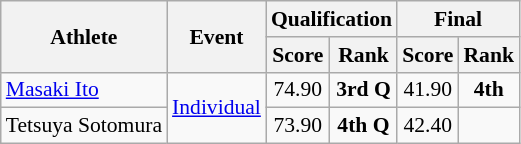<table class=wikitable style="font-size:90%">
<tr>
<th rowspan=2>Athlete</th>
<th rowspan=2>Event</th>
<th colspan=2>Qualification</th>
<th colspan=2>Final</th>
</tr>
<tr>
<th>Score</th>
<th>Rank</th>
<th>Score</th>
<th>Rank</th>
</tr>
<tr>
<td><a href='#'>Masaki Ito</a></td>
<td rowspan=2><a href='#'>Individual</a></td>
<td align=center>74.90</td>
<td align=center><strong>3rd Q</strong></td>
<td align=center>41.90</td>
<td align=center><strong>4th</strong></td>
</tr>
<tr>
<td>Tetsuya Sotomura</td>
<td align=center>73.90</td>
<td align=center><strong>4th Q</strong></td>
<td align=center>42.40</td>
<td align=center></td>
</tr>
</table>
